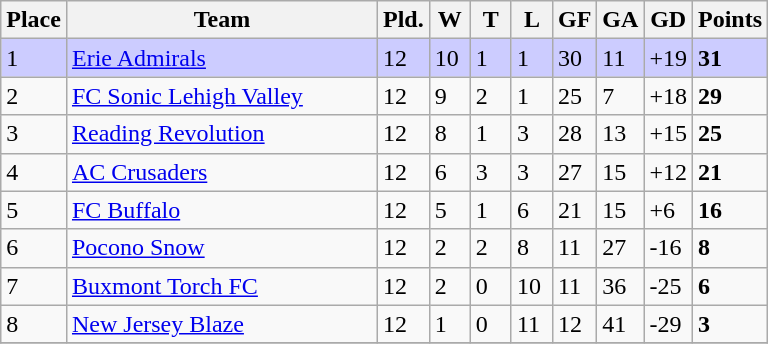<table class="wikitable">
<tr>
<th>Place</th>
<th width="200">Team</th>
<th width="20">Pld.</th>
<th width="20">W</th>
<th width="20">T</th>
<th width="20">L</th>
<th width="20">GF</th>
<th width="20">GA</th>
<th width="25">GD</th>
<th>Points</th>
</tr>
<tr bgcolor=#CCCCFF>
<td>1</td>
<td><a href='#'>Erie Admirals</a></td>
<td>12</td>
<td>10</td>
<td>1</td>
<td>1</td>
<td>30</td>
<td>11</td>
<td>+19</td>
<td><strong>31</strong></td>
</tr>
<tr>
<td>2</td>
<td><a href='#'>FC Sonic Lehigh Valley</a></td>
<td>12</td>
<td>9</td>
<td>2</td>
<td>1</td>
<td>25</td>
<td>7</td>
<td>+18</td>
<td><strong>29</strong></td>
</tr>
<tr>
<td>3</td>
<td><a href='#'>Reading Revolution</a></td>
<td>12</td>
<td>8</td>
<td>1</td>
<td>3</td>
<td>28</td>
<td>13</td>
<td>+15</td>
<td><strong>25</strong></td>
</tr>
<tr>
<td>4</td>
<td><a href='#'>AC Crusaders</a></td>
<td>12</td>
<td>6</td>
<td>3</td>
<td>3</td>
<td>27</td>
<td>15</td>
<td>+12</td>
<td><strong>21</strong></td>
</tr>
<tr>
<td>5</td>
<td><a href='#'>FC Buffalo</a></td>
<td>12</td>
<td>5</td>
<td>1</td>
<td>6</td>
<td>21</td>
<td>15</td>
<td>+6</td>
<td><strong>16</strong></td>
</tr>
<tr>
<td>6</td>
<td><a href='#'>Pocono Snow</a></td>
<td>12</td>
<td>2</td>
<td>2</td>
<td>8</td>
<td>11</td>
<td>27</td>
<td>-16</td>
<td><strong>8</strong></td>
</tr>
<tr>
<td>7</td>
<td><a href='#'>Buxmont Torch FC</a></td>
<td>12</td>
<td>2</td>
<td>0</td>
<td>10</td>
<td>11</td>
<td>36</td>
<td>-25</td>
<td><strong>6</strong></td>
</tr>
<tr>
<td>8</td>
<td><a href='#'>New Jersey Blaze</a></td>
<td>12</td>
<td>1</td>
<td>0</td>
<td>11</td>
<td>12</td>
<td>41</td>
<td>-29</td>
<td><strong>3</strong></td>
</tr>
<tr>
</tr>
</table>
